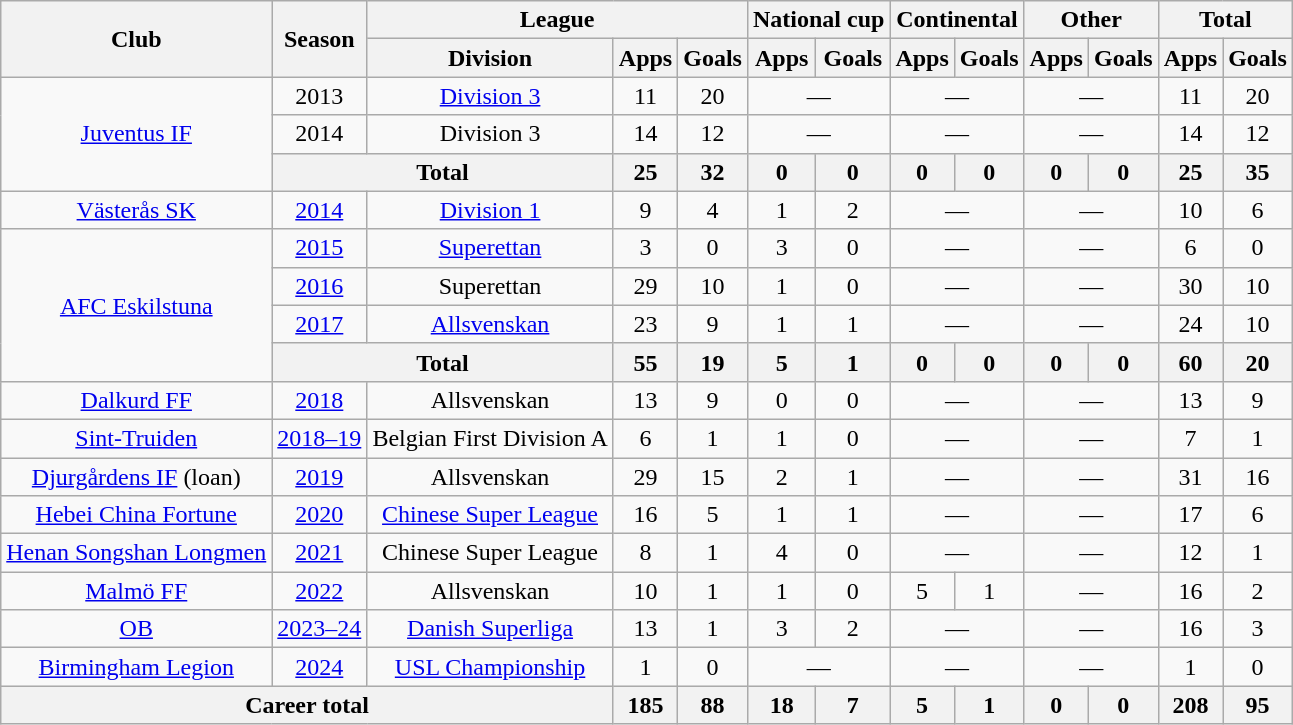<table class="wikitable" style="text-align: center">
<tr>
<th rowspan="2">Club</th>
<th rowspan="2">Season</th>
<th colspan="3">League</th>
<th colspan="2">National cup</th>
<th colspan="2">Continental</th>
<th colspan="2">Other</th>
<th colspan="2">Total</th>
</tr>
<tr>
<th>Division</th>
<th>Apps</th>
<th>Goals</th>
<th>Apps</th>
<th>Goals</th>
<th>Apps</th>
<th>Goals</th>
<th>Apps</th>
<th>Goals</th>
<th>Apps</th>
<th>Goals</th>
</tr>
<tr>
<td rowspan="3"><a href='#'>Juventus IF</a></td>
<td>2013</td>
<td><a href='#'>Division 3</a></td>
<td>11</td>
<td>20</td>
<td colspan="2">—</td>
<td colspan="2">—</td>
<td colspan="2">—</td>
<td>11</td>
<td>20</td>
</tr>
<tr>
<td>2014</td>
<td>Division 3</td>
<td>14</td>
<td>12</td>
<td colspan="2">—</td>
<td colspan="2">—</td>
<td colspan="2">—</td>
<td>14</td>
<td>12</td>
</tr>
<tr>
<th colspan="2">Total</th>
<th>25</th>
<th>32</th>
<th>0</th>
<th>0</th>
<th>0</th>
<th>0</th>
<th>0</th>
<th>0</th>
<th>25</th>
<th>35</th>
</tr>
<tr>
<td><a href='#'>Västerås SK</a></td>
<td><a href='#'>2014</a></td>
<td><a href='#'>Division 1</a></td>
<td>9</td>
<td>4</td>
<td>1</td>
<td>2</td>
<td colspan="2">—</td>
<td colspan="2">—</td>
<td>10</td>
<td>6</td>
</tr>
<tr>
<td rowspan="4"><a href='#'>AFC Eskilstuna</a></td>
<td><a href='#'>2015</a></td>
<td><a href='#'>Superettan</a></td>
<td>3</td>
<td>0</td>
<td>3</td>
<td>0</td>
<td colspan="2">—</td>
<td colspan="2">—</td>
<td>6</td>
<td>0</td>
</tr>
<tr>
<td><a href='#'>2016</a></td>
<td>Superettan</td>
<td>29</td>
<td>10</td>
<td>1</td>
<td>0</td>
<td colspan="2">—</td>
<td colspan="2">—</td>
<td>30</td>
<td>10</td>
</tr>
<tr>
<td><a href='#'>2017</a></td>
<td><a href='#'>Allsvenskan</a></td>
<td>23</td>
<td>9</td>
<td>1</td>
<td>1</td>
<td colspan="2">—</td>
<td colspan="2">—</td>
<td>24</td>
<td>10</td>
</tr>
<tr>
<th colspan="2">Total</th>
<th>55</th>
<th>19</th>
<th>5</th>
<th>1</th>
<th>0</th>
<th>0</th>
<th>0</th>
<th>0</th>
<th>60</th>
<th>20</th>
</tr>
<tr>
<td><a href='#'>Dalkurd FF</a></td>
<td><a href='#'>2018</a></td>
<td>Allsvenskan</td>
<td>13</td>
<td>9</td>
<td>0</td>
<td>0</td>
<td colspan="2">—</td>
<td colspan="2">—</td>
<td>13</td>
<td>9</td>
</tr>
<tr>
<td><a href='#'>Sint-Truiden</a></td>
<td><a href='#'>2018–19</a></td>
<td>Belgian First Division A</td>
<td>6</td>
<td>1</td>
<td>1</td>
<td>0</td>
<td colspan="2">—</td>
<td colspan="2">—</td>
<td>7</td>
<td>1</td>
</tr>
<tr>
<td><a href='#'>Djurgårdens IF</a> (loan)</td>
<td><a href='#'>2019</a></td>
<td>Allsvenskan</td>
<td>29</td>
<td>15</td>
<td>2</td>
<td>1</td>
<td colspan="2">—</td>
<td colspan="2">—</td>
<td>31</td>
<td>16</td>
</tr>
<tr>
<td><a href='#'>Hebei China Fortune</a></td>
<td><a href='#'>2020</a></td>
<td><a href='#'>Chinese Super League</a></td>
<td>16</td>
<td>5</td>
<td>1</td>
<td>1</td>
<td colspan="2">—</td>
<td colspan="2">—</td>
<td>17</td>
<td>6</td>
</tr>
<tr>
<td><a href='#'>Henan Songshan Longmen</a></td>
<td><a href='#'>2021</a></td>
<td>Chinese Super League</td>
<td>8</td>
<td>1</td>
<td>4</td>
<td>0</td>
<td colspan="2">—</td>
<td colspan="2">—</td>
<td>12</td>
<td>1</td>
</tr>
<tr>
<td><a href='#'>Malmö FF</a></td>
<td><a href='#'>2022</a></td>
<td>Allsvenskan</td>
<td>10</td>
<td>1</td>
<td>1</td>
<td>0</td>
<td>5</td>
<td>1</td>
<td colspan="2">—</td>
<td>16</td>
<td>2</td>
</tr>
<tr>
<td><a href='#'>OB</a></td>
<td><a href='#'>2023–24</a></td>
<td><a href='#'>Danish Superliga</a></td>
<td>13</td>
<td>1</td>
<td>3</td>
<td>2</td>
<td colspan="2">—</td>
<td colspan="2">—</td>
<td>16</td>
<td>3</td>
</tr>
<tr>
<td><a href='#'>Birmingham Legion</a></td>
<td><a href='#'>2024</a></td>
<td><a href='#'>USL Championship</a></td>
<td>1</td>
<td>0</td>
<td colspan="2">—</td>
<td colspan="2">—</td>
<td colspan="2">—</td>
<td>1</td>
<td>0</td>
</tr>
<tr>
<th colspan="3">Career total</th>
<th>185</th>
<th>88</th>
<th>18</th>
<th>7</th>
<th>5</th>
<th>1</th>
<th>0</th>
<th>0</th>
<th>208</th>
<th>95</th>
</tr>
</table>
